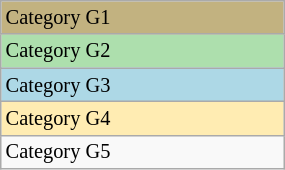<table class="wikitable" style="font-size:85%;" width=15%>
<tr bgcolor=#C2B280>
<td>Category G1</td>
</tr>
<tr bgcolor="#ADDFAD">
<td>Category G2</td>
</tr>
<tr bgcolor="lightblue">
<td>Category G3</td>
</tr>
<tr bgcolor=#ffecb2>
<td>Category G4</td>
</tr>
<tr>
<td>Category G5</td>
</tr>
</table>
